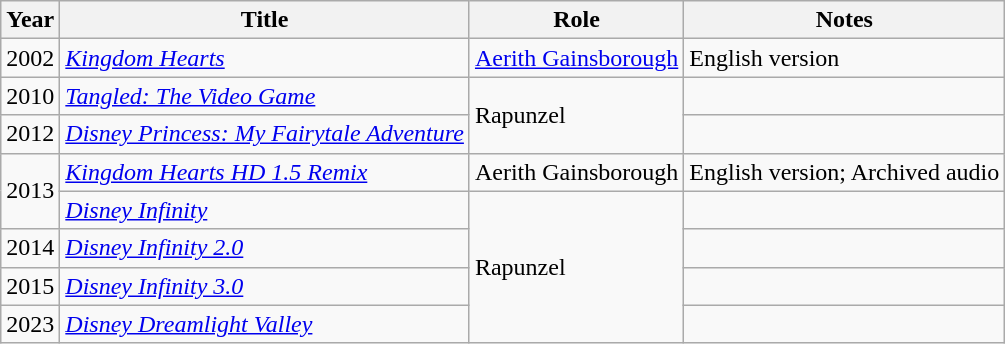<table class="wikitable sortable">
<tr>
<th>Year</th>
<th>Title</th>
<th>Role</th>
<th class="unsortable">Notes</th>
</tr>
<tr>
<td>2002</td>
<td><em><a href='#'>Kingdom Hearts</a></em></td>
<td><a href='#'>Aerith Gainsborough</a></td>
<td>English version</td>
</tr>
<tr>
<td>2010</td>
<td><em><a href='#'>Tangled: The Video Game</a></em></td>
<td rowspan="2">Rapunzel</td>
<td></td>
</tr>
<tr>
<td>2012</td>
<td><em><a href='#'>Disney Princess: My Fairytale Adventure</a></em></td>
<td></td>
</tr>
<tr>
<td rowspan=2>2013</td>
<td><em><a href='#'>Kingdom Hearts HD 1.5 Remix</a></em></td>
<td>Aerith Gainsborough</td>
<td>English version; Archived audio</td>
</tr>
<tr>
<td><em><a href='#'>Disney Infinity</a></em></td>
<td rowspan="4">Rapunzel</td>
<td></td>
</tr>
<tr>
<td>2014</td>
<td><em><a href='#'>Disney Infinity 2.0</a></em></td>
<td></td>
</tr>
<tr>
<td>2015</td>
<td><em><a href='#'>Disney Infinity 3.0</a></em></td>
<td></td>
</tr>
<tr>
<td>2023</td>
<td><em><a href='#'>Disney Dreamlight Valley</a></em></td>
</tr>
</table>
